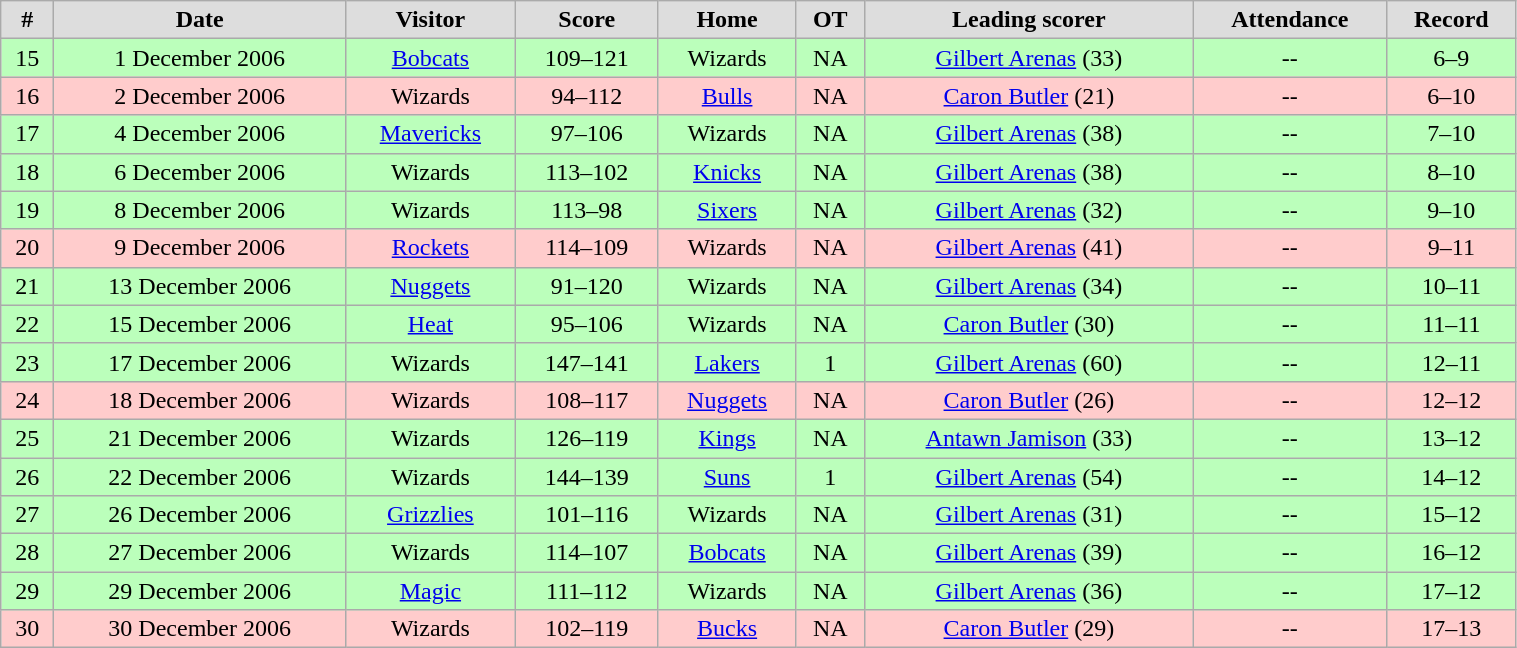<table class="wikitable" width="80%">
<tr align="center"  bgcolor="#dddddd">
<td><strong>#</strong></td>
<td><strong>Date</strong></td>
<td><strong>Visitor</strong></td>
<td><strong>Score</strong></td>
<td><strong>Home</strong></td>
<td><strong>OT</strong></td>
<td><strong>Leading scorer</strong></td>
<td><strong>Attendance</strong></td>
<td><strong>Record</strong></td>
</tr>
<tr align="center" bgcolor="#bbffbb">
<td>15</td>
<td>1 December 2006</td>
<td><a href='#'>Bobcats</a></td>
<td>109–121</td>
<td>Wizards</td>
<td>NA</td>
<td><a href='#'>Gilbert Arenas</a> (33)</td>
<td>--</td>
<td>6–9</td>
</tr>
<tr align="center" bgcolor="#ffcccc">
<td>16</td>
<td>2 December 2006</td>
<td>Wizards</td>
<td>94–112</td>
<td><a href='#'>Bulls</a></td>
<td>NA</td>
<td><a href='#'>Caron Butler</a> (21)</td>
<td>--</td>
<td>6–10</td>
</tr>
<tr align="center" bgcolor="#bbffbb">
<td>17</td>
<td>4 December 2006</td>
<td><a href='#'>Mavericks</a></td>
<td>97–106</td>
<td>Wizards</td>
<td>NA</td>
<td><a href='#'>Gilbert Arenas</a> (38)</td>
<td>--</td>
<td>7–10</td>
</tr>
<tr align="center" bgcolor="#bbffbb">
<td>18</td>
<td>6 December 2006</td>
<td>Wizards</td>
<td>113–102</td>
<td><a href='#'>Knicks</a></td>
<td>NA</td>
<td><a href='#'>Gilbert Arenas</a> (38)</td>
<td>--</td>
<td>8–10</td>
</tr>
<tr align="center" bgcolor="#bbffbb">
<td>19</td>
<td>8 December 2006</td>
<td>Wizards</td>
<td>113–98</td>
<td><a href='#'>Sixers</a></td>
<td>NA</td>
<td><a href='#'>Gilbert Arenas</a> (32)</td>
<td>--</td>
<td>9–10</td>
</tr>
<tr align="center" bgcolor="#ffcccc">
<td>20</td>
<td>9 December 2006</td>
<td><a href='#'>Rockets</a></td>
<td>114–109</td>
<td>Wizards</td>
<td>NA</td>
<td><a href='#'>Gilbert Arenas</a> (41)</td>
<td>--</td>
<td>9–11</td>
</tr>
<tr align="center" bgcolor="#bbffbb">
<td>21</td>
<td>13 December 2006</td>
<td><a href='#'>Nuggets</a></td>
<td>91–120</td>
<td>Wizards</td>
<td>NA</td>
<td><a href='#'>Gilbert Arenas</a> (34)</td>
<td>--</td>
<td>10–11</td>
</tr>
<tr align="center" bgcolor="#bbffbb">
<td>22</td>
<td>15 December 2006</td>
<td><a href='#'>Heat</a></td>
<td>95–106</td>
<td>Wizards</td>
<td>NA</td>
<td><a href='#'>Caron Butler</a> (30)</td>
<td>--</td>
<td>11–11</td>
</tr>
<tr align="center" bgcolor="#bbffbb">
<td>23</td>
<td>17 December 2006</td>
<td>Wizards</td>
<td>147–141</td>
<td><a href='#'>Lakers</a></td>
<td>1</td>
<td><a href='#'>Gilbert Arenas</a> (60)</td>
<td>--</td>
<td>12–11</td>
</tr>
<tr align="center" bgcolor="#ffcccc">
<td>24</td>
<td>18 December 2006</td>
<td>Wizards</td>
<td>108–117</td>
<td><a href='#'>Nuggets</a></td>
<td>NA</td>
<td><a href='#'>Caron Butler</a> (26)</td>
<td>--</td>
<td>12–12</td>
</tr>
<tr align="center" bgcolor="#bbffbb">
<td>25</td>
<td>21 December 2006</td>
<td>Wizards</td>
<td>126–119</td>
<td><a href='#'>Kings</a></td>
<td>NA</td>
<td><a href='#'>Antawn Jamison</a> (33)</td>
<td>--</td>
<td>13–12</td>
</tr>
<tr align="center" bgcolor="#bbffbb">
<td>26</td>
<td>22 December 2006</td>
<td>Wizards</td>
<td>144–139</td>
<td><a href='#'>Suns</a></td>
<td>1</td>
<td><a href='#'>Gilbert Arenas</a> (54)</td>
<td>--</td>
<td>14–12</td>
</tr>
<tr align="center" bgcolor="#bbffbb">
<td>27</td>
<td>26 December 2006</td>
<td><a href='#'>Grizzlies</a></td>
<td>101–116</td>
<td>Wizards</td>
<td>NA</td>
<td><a href='#'>Gilbert Arenas</a> (31)</td>
<td>--</td>
<td>15–12</td>
</tr>
<tr align="center" bgcolor="#bbffbb">
<td>28</td>
<td>27 December 2006</td>
<td>Wizards</td>
<td>114–107</td>
<td><a href='#'>Bobcats</a></td>
<td>NA</td>
<td><a href='#'>Gilbert Arenas</a> (39)</td>
<td>--</td>
<td>16–12</td>
</tr>
<tr align="center" bgcolor="#bbffbb">
<td>29</td>
<td>29 December 2006</td>
<td><a href='#'>Magic</a></td>
<td>111–112</td>
<td>Wizards</td>
<td>NA</td>
<td><a href='#'>Gilbert Arenas</a> (36)</td>
<td>--</td>
<td>17–12</td>
</tr>
<tr align="center" bgcolor="#ffcccc">
<td>30</td>
<td>30 December 2006</td>
<td>Wizards</td>
<td>102–119</td>
<td><a href='#'>Bucks</a></td>
<td>NA</td>
<td><a href='#'>Caron Butler</a> (29)</td>
<td>--</td>
<td>17–13</td>
</tr>
</table>
